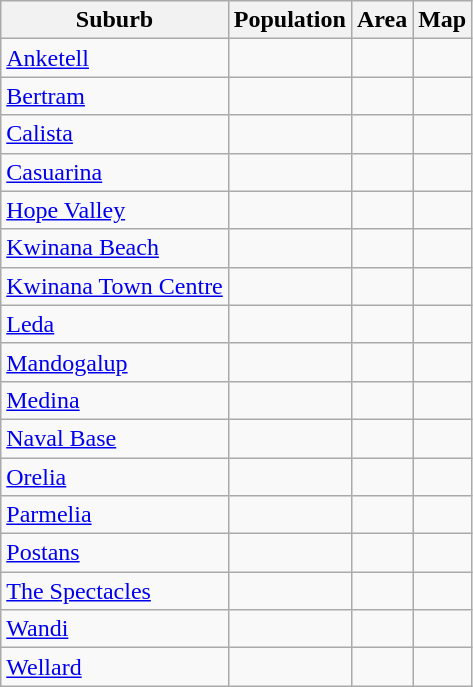<table class="wikitable sortable">
<tr>
<th>Suburb</th>
<th data-sort-type=number>Population</th>
<th data-sort-type=number>Area</th>
<th>Map</th>
</tr>
<tr>
<td><a href='#'>Anketell</a></td>
<td></td>
<td></td>
<td></td>
</tr>
<tr>
<td><a href='#'>Bertram</a></td>
<td></td>
<td></td>
<td></td>
</tr>
<tr>
<td><a href='#'>Calista</a></td>
<td></td>
<td></td>
<td></td>
</tr>
<tr>
<td><a href='#'>Casuarina</a></td>
<td></td>
<td></td>
<td></td>
</tr>
<tr>
<td><a href='#'>Hope Valley</a></td>
<td></td>
<td></td>
<td></td>
</tr>
<tr>
<td><a href='#'>Kwinana Beach</a></td>
<td></td>
<td></td>
<td></td>
</tr>
<tr>
<td><a href='#'>Kwinana Town Centre</a></td>
<td></td>
<td></td>
<td></td>
</tr>
<tr>
<td><a href='#'>Leda</a></td>
<td></td>
<td></td>
<td></td>
</tr>
<tr>
<td><a href='#'>Mandogalup</a></td>
<td></td>
<td></td>
<td></td>
</tr>
<tr>
<td><a href='#'>Medina</a></td>
<td></td>
<td></td>
<td></td>
</tr>
<tr>
<td><a href='#'>Naval Base</a></td>
<td></td>
<td></td>
<td></td>
</tr>
<tr>
<td><a href='#'>Orelia</a></td>
<td></td>
<td></td>
<td></td>
</tr>
<tr>
<td><a href='#'>Parmelia</a></td>
<td></td>
<td></td>
<td></td>
</tr>
<tr>
<td><a href='#'>Postans</a></td>
<td></td>
<td></td>
<td></td>
</tr>
<tr>
<td><a href='#'>The Spectacles</a></td>
<td></td>
<td></td>
<td></td>
</tr>
<tr>
<td><a href='#'>Wandi</a></td>
<td></td>
<td></td>
<td></td>
</tr>
<tr>
<td><a href='#'>Wellard</a></td>
<td></td>
<td></td>
<td></td>
</tr>
</table>
